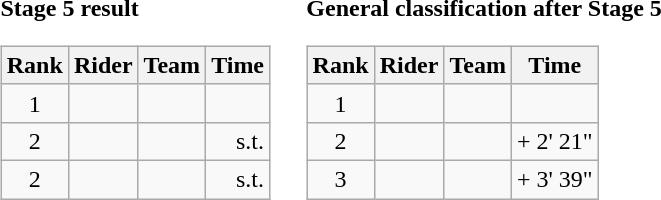<table>
<tr>
<td><strong>Stage 5 result</strong><br><table class="wikitable">
<tr>
<th scope="col">Rank</th>
<th scope="col">Rider</th>
<th scope="col">Team</th>
<th scope="col">Time</th>
</tr>
<tr>
<td style="text-align:center;">1</td>
<td></td>
<td></td>
<td style="text-align:right;"></td>
</tr>
<tr>
<td style="text-align:center;">2</td>
<td></td>
<td></td>
<td style="text-align:right;">s.t.</td>
</tr>
<tr>
<td style="text-align:center;">2</td>
<td></td>
<td></td>
<td style="text-align:right;">s.t.</td>
</tr>
</table>
</td>
<td></td>
<td><strong>General classification after Stage 5</strong><br><table class="wikitable">
<tr>
<th scope="col">Rank</th>
<th scope="col">Rider</th>
<th scope="col">Team</th>
<th scope="col">Time</th>
</tr>
<tr>
<td style="text-align:center;">1</td>
<td></td>
<td></td>
<td style="text-align:right;"></td>
</tr>
<tr>
<td style="text-align:center;">2</td>
<td></td>
<td></td>
<td style="text-align:right;">+ 2' 21"</td>
</tr>
<tr>
<td style="text-align:center;">3</td>
<td></td>
<td></td>
<td style="text-align:right;">+ 3' 39"</td>
</tr>
</table>
</td>
</tr>
</table>
